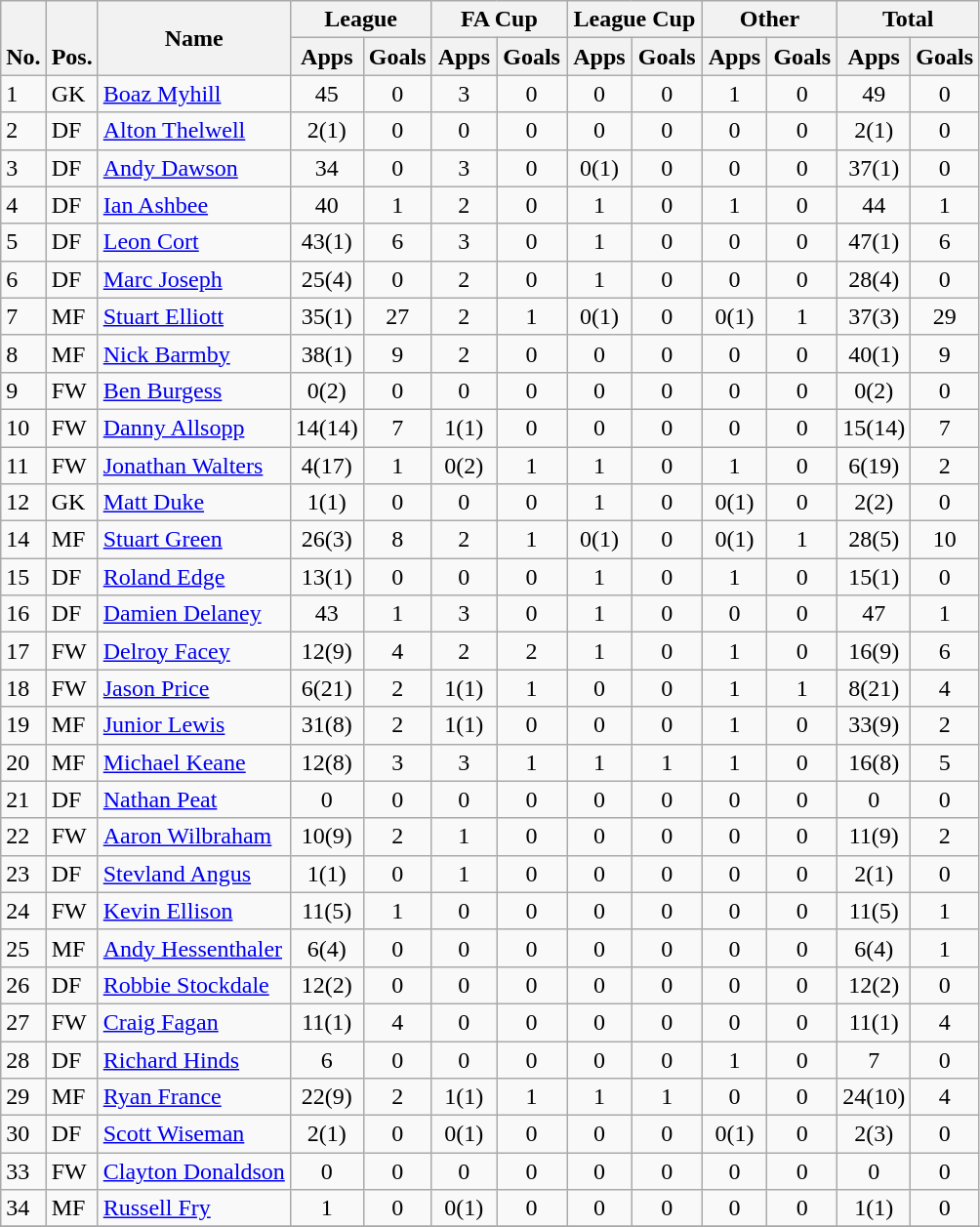<table class="wikitable" style="text-align:center">
<tr>
<th rowspan="2" valign="bottom">No.</th>
<th rowspan="2" valign="bottom">Pos.</th>
<th rowspan="2">Name</th>
<th colspan="2" width="85">League</th>
<th colspan="2" width="85">FA Cup</th>
<th colspan="2" width="85">League Cup</th>
<th colspan="2" width="85">Other</th>
<th colspan="2" width="85">Total</th>
</tr>
<tr>
<th>Apps</th>
<th>Goals</th>
<th>Apps</th>
<th>Goals</th>
<th>Apps</th>
<th>Goals</th>
<th>Apps</th>
<th>Goals</th>
<th>Apps</th>
<th>Goals</th>
</tr>
<tr>
<td align="left">1</td>
<td align="left">GK</td>
<td align="left"> <a href='#'>Boaz Myhill</a></td>
<td>45</td>
<td>0</td>
<td>3</td>
<td>0</td>
<td>0</td>
<td>0</td>
<td>1</td>
<td>0</td>
<td>49</td>
<td>0</td>
</tr>
<tr>
<td align="left">2</td>
<td align="left">DF</td>
<td align="left"> <a href='#'>Alton Thelwell</a></td>
<td>2(1)</td>
<td>0</td>
<td>0</td>
<td>0</td>
<td>0</td>
<td>0</td>
<td>0</td>
<td>0</td>
<td>2(1)</td>
<td>0</td>
</tr>
<tr>
<td align="left">3</td>
<td align="left">DF</td>
<td align="left"> <a href='#'>Andy Dawson</a></td>
<td>34</td>
<td>0</td>
<td>3</td>
<td>0</td>
<td>0(1)</td>
<td>0</td>
<td>0</td>
<td>0</td>
<td>37(1)</td>
<td>0</td>
</tr>
<tr>
<td align="left">4</td>
<td align="left">DF</td>
<td align="left"> <a href='#'>Ian Ashbee</a></td>
<td>40</td>
<td>1</td>
<td>2</td>
<td>0</td>
<td>1</td>
<td>0</td>
<td>1</td>
<td>0</td>
<td>44</td>
<td>1</td>
</tr>
<tr>
<td align="left">5</td>
<td align="left">DF</td>
<td align="left"> <a href='#'>Leon Cort</a></td>
<td>43(1)</td>
<td>6</td>
<td>3</td>
<td>0</td>
<td>1</td>
<td>0</td>
<td>0</td>
<td>0</td>
<td>47(1)</td>
<td>6</td>
</tr>
<tr>
<td align="left">6</td>
<td align="left">DF</td>
<td align="left"> <a href='#'>Marc Joseph</a></td>
<td>25(4)</td>
<td>0</td>
<td>2</td>
<td>0</td>
<td>1</td>
<td>0</td>
<td>0</td>
<td>0</td>
<td>28(4)</td>
<td>0</td>
</tr>
<tr>
<td align="left">7</td>
<td align="left">MF</td>
<td align="left"> <a href='#'>Stuart Elliott</a></td>
<td>35(1)</td>
<td>27</td>
<td>2</td>
<td>1</td>
<td>0(1)</td>
<td>0</td>
<td>0(1)</td>
<td>1</td>
<td>37(3)</td>
<td>29</td>
</tr>
<tr>
<td align="left">8</td>
<td align="left">MF</td>
<td align="left"> <a href='#'>Nick Barmby</a></td>
<td>38(1)</td>
<td>9</td>
<td>2</td>
<td>0</td>
<td>0</td>
<td>0</td>
<td>0</td>
<td>0</td>
<td>40(1)</td>
<td>9</td>
</tr>
<tr>
<td align="left">9</td>
<td align="left">FW</td>
<td align="left"> <a href='#'>Ben Burgess</a></td>
<td>0(2)</td>
<td>0</td>
<td>0</td>
<td>0</td>
<td>0</td>
<td>0</td>
<td>0</td>
<td>0</td>
<td>0(2)</td>
<td>0</td>
</tr>
<tr>
<td align="left">10</td>
<td align="left">FW</td>
<td align="left"> <a href='#'>Danny Allsopp</a></td>
<td>14(14)</td>
<td>7</td>
<td>1(1)</td>
<td>0</td>
<td>0</td>
<td>0</td>
<td>0</td>
<td>0</td>
<td>15(14)</td>
<td>7</td>
</tr>
<tr>
<td align="left">11</td>
<td align="left">FW</td>
<td align="left"> <a href='#'>Jonathan Walters</a></td>
<td>4(17)</td>
<td>1</td>
<td>0(2)</td>
<td>1</td>
<td>1</td>
<td>0</td>
<td>1</td>
<td>0</td>
<td>6(19)</td>
<td>2</td>
</tr>
<tr>
<td align="left">12</td>
<td align="left">GK</td>
<td align="left"> <a href='#'>Matt Duke</a></td>
<td>1(1)</td>
<td>0</td>
<td>0</td>
<td>0</td>
<td>1</td>
<td>0</td>
<td>0(1)</td>
<td>0</td>
<td>2(2)</td>
<td>0</td>
</tr>
<tr>
<td align="left">14</td>
<td align="left">MF</td>
<td align="left"> <a href='#'>Stuart Green</a></td>
<td>26(3)</td>
<td>8</td>
<td>2</td>
<td>1</td>
<td>0(1)</td>
<td>0</td>
<td>0(1)</td>
<td>1</td>
<td>28(5)</td>
<td>10</td>
</tr>
<tr>
<td align="left">15</td>
<td align="left">DF</td>
<td align="left"> <a href='#'>Roland Edge</a></td>
<td>13(1)</td>
<td>0</td>
<td>0</td>
<td>0</td>
<td>1</td>
<td>0</td>
<td>1</td>
<td>0</td>
<td>15(1)</td>
<td>0</td>
</tr>
<tr>
<td align="left">16</td>
<td align="left">DF</td>
<td align="left"> <a href='#'>Damien Delaney</a></td>
<td>43</td>
<td>1</td>
<td>3</td>
<td>0</td>
<td>1</td>
<td>0</td>
<td>0</td>
<td>0</td>
<td>47</td>
<td>1</td>
</tr>
<tr>
<td align="left">17</td>
<td align="left">FW</td>
<td align="left"> <a href='#'>Delroy Facey</a></td>
<td>12(9)</td>
<td>4</td>
<td>2</td>
<td>2</td>
<td>1</td>
<td>0</td>
<td>1</td>
<td>0</td>
<td>16(9)</td>
<td>6</td>
</tr>
<tr>
<td align="left">18</td>
<td align="left">FW</td>
<td align="left"> <a href='#'>Jason Price</a></td>
<td>6(21)</td>
<td>2</td>
<td>1(1)</td>
<td>1</td>
<td>0</td>
<td>0</td>
<td>1</td>
<td>1</td>
<td>8(21)</td>
<td>4</td>
</tr>
<tr>
<td align="left">19</td>
<td align="left">MF</td>
<td align="left"> <a href='#'>Junior Lewis</a></td>
<td>31(8)</td>
<td>2</td>
<td>1(1)</td>
<td>0</td>
<td>0</td>
<td>0</td>
<td>1</td>
<td>0</td>
<td>33(9)</td>
<td>2</td>
</tr>
<tr>
<td align="left">20</td>
<td align="left">MF</td>
<td align="left"> <a href='#'>Michael Keane</a></td>
<td>12(8)</td>
<td>3</td>
<td>3</td>
<td>1</td>
<td>1</td>
<td>1</td>
<td>1</td>
<td>0</td>
<td>16(8)</td>
<td>5</td>
</tr>
<tr>
<td align="left">21</td>
<td align="left">DF</td>
<td align="left"> <a href='#'>Nathan Peat</a></td>
<td>0</td>
<td>0</td>
<td>0</td>
<td>0</td>
<td>0</td>
<td>0</td>
<td>0</td>
<td>0</td>
<td>0</td>
<td>0</td>
</tr>
<tr>
<td align="left">22</td>
<td align="left">FW</td>
<td align="left"> <a href='#'>Aaron Wilbraham</a></td>
<td>10(9)</td>
<td>2</td>
<td>1</td>
<td>0</td>
<td>0</td>
<td>0</td>
<td>0</td>
<td>0</td>
<td>11(9)</td>
<td>2</td>
</tr>
<tr>
<td align="left">23</td>
<td align="left">DF</td>
<td align="left"> <a href='#'>Stevland Angus</a></td>
<td>1(1)</td>
<td>0</td>
<td>1</td>
<td>0</td>
<td>0</td>
<td>0</td>
<td>0</td>
<td>0</td>
<td>2(1)</td>
<td>0</td>
</tr>
<tr>
<td align="left">24</td>
<td align="left">FW</td>
<td align="left"> <a href='#'>Kevin Ellison</a></td>
<td>11(5)</td>
<td>1</td>
<td>0</td>
<td>0</td>
<td>0</td>
<td>0</td>
<td>0</td>
<td>0</td>
<td>11(5)</td>
<td>1</td>
</tr>
<tr>
<td align="left">25</td>
<td align="left">MF</td>
<td align="left"> <a href='#'>Andy Hessenthaler</a></td>
<td>6(4)</td>
<td>0</td>
<td>0</td>
<td>0</td>
<td>0</td>
<td>0</td>
<td>0</td>
<td>0</td>
<td>6(4)</td>
<td>1</td>
</tr>
<tr>
<td align="left">26</td>
<td align="left">DF</td>
<td align="left"> <a href='#'>Robbie Stockdale</a></td>
<td>12(2)</td>
<td>0</td>
<td>0</td>
<td>0</td>
<td>0</td>
<td>0</td>
<td>0</td>
<td>0</td>
<td>12(2)</td>
<td>0</td>
</tr>
<tr>
<td align="left">27</td>
<td align="left">FW</td>
<td align="left"> <a href='#'>Craig Fagan</a></td>
<td>11(1)</td>
<td>4</td>
<td>0</td>
<td>0</td>
<td>0</td>
<td>0</td>
<td>0</td>
<td>0</td>
<td>11(1)</td>
<td>4</td>
</tr>
<tr>
<td align="left">28</td>
<td align="left">DF</td>
<td align="left"> <a href='#'>Richard Hinds</a></td>
<td>6</td>
<td>0</td>
<td>0</td>
<td>0</td>
<td>0</td>
<td>0</td>
<td>1</td>
<td>0</td>
<td>7</td>
<td>0</td>
</tr>
<tr>
<td align="left">29</td>
<td align="left">MF</td>
<td align="left"> <a href='#'>Ryan France</a></td>
<td>22(9)</td>
<td>2</td>
<td>1(1)</td>
<td>1</td>
<td>1</td>
<td>1</td>
<td>0</td>
<td>0</td>
<td>24(10)</td>
<td>4</td>
</tr>
<tr>
<td align="left">30</td>
<td align="left">DF</td>
<td align="left"> <a href='#'>Scott Wiseman</a></td>
<td>2(1)</td>
<td>0</td>
<td>0(1)</td>
<td>0</td>
<td>0</td>
<td>0</td>
<td>0(1)</td>
<td>0</td>
<td>2(3)</td>
<td>0</td>
</tr>
<tr>
<td align="left">33</td>
<td align="left">FW</td>
<td align="left"> <a href='#'>Clayton Donaldson</a></td>
<td>0</td>
<td>0</td>
<td>0</td>
<td>0</td>
<td>0</td>
<td>0</td>
<td>0</td>
<td>0</td>
<td>0</td>
<td>0</td>
</tr>
<tr>
<td align="left">34</td>
<td align="left">MF</td>
<td align="left"> <a href='#'>Russell Fry</a></td>
<td>1</td>
<td>0</td>
<td>0(1)</td>
<td>0</td>
<td>0</td>
<td>0</td>
<td>0</td>
<td>0</td>
<td>1(1)</td>
<td>0</td>
</tr>
<tr>
</tr>
</table>
